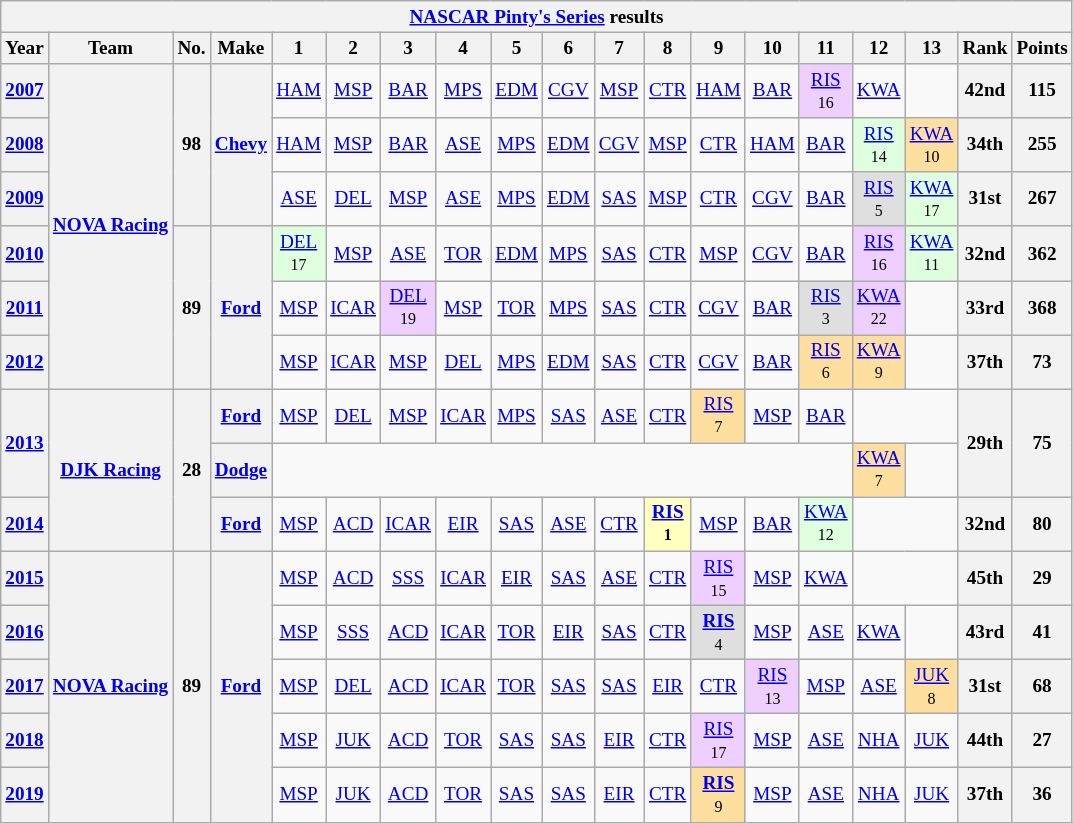<table class="wikitable" style="text-align:center; font-size:80%">
<tr>
<th colspan=45><a href='#'>NASCAR Pinty's Series</a> results</th>
</tr>
<tr>
<th>Year</th>
<th>Team</th>
<th>No.</th>
<th>Make</th>
<th>1</th>
<th>2</th>
<th>3</th>
<th>4</th>
<th>5</th>
<th>6</th>
<th>7</th>
<th>8</th>
<th>9</th>
<th>10</th>
<th>11</th>
<th>12</th>
<th>13</th>
<th>Rank</th>
<th>Points</th>
</tr>
<tr>
<th><a href='#'>2007</a></th>
<th rowspan=6><a href='#'>NOVA Racing</a></th>
<th rowspan=3>98</th>
<th rowspan=3><a href='#'>Chevy</a></th>
<td><a href='#'>HAM</a></td>
<td><a href='#'>MSP</a></td>
<td><a href='#'>BAR</a></td>
<td><a href='#'>MPS</a></td>
<td><a href='#'>EDM</a></td>
<td><a href='#'>CGV</a></td>
<td><a href='#'>MSP</a></td>
<td><a href='#'>CTR</a></td>
<td><a href='#'>HAM</a></td>
<td><a href='#'>BAR</a></td>
<td style="background:#EFCFFF;"><a href='#'>RIS</a><br><small>16</small></td>
<td><a href='#'>KWA</a></td>
<td></td>
<th>42nd</th>
<th>115</th>
</tr>
<tr>
<th><a href='#'>2008</a></th>
<td><a href='#'>HAM</a></td>
<td><a href='#'>MSP</a></td>
<td><a href='#'>BAR</a></td>
<td><a href='#'>ASE</a></td>
<td><a href='#'>MPS</a></td>
<td><a href='#'>EDM</a></td>
<td><a href='#'>CGV</a></td>
<td><a href='#'>MSP</a></td>
<td><a href='#'>CTR</a></td>
<td><a href='#'>HAM</a></td>
<td><a href='#'>BAR</a></td>
<td style="background:#DFFFDF;"><a href='#'>RIS</a><br><small>14</small></td>
<td style="background:#FFDF9F;"><a href='#'>KWA</a><br><small>10</small></td>
<th>34th</th>
<th>255</th>
</tr>
<tr>
<th><a href='#'>2009</a></th>
<td><a href='#'>ASE</a></td>
<td><a href='#'>DEL</a></td>
<td><a href='#'>MSP</a></td>
<td><a href='#'>ASE</a></td>
<td><a href='#'>MPS</a></td>
<td><a href='#'>EDM</a></td>
<td><a href='#'>SAS</a></td>
<td><a href='#'>MSP</a></td>
<td><a href='#'>CTR</a></td>
<td><a href='#'>CGV</a></td>
<td><a href='#'>BAR</a></td>
<td style="background:#DFDFDF;"><a href='#'>RIS</a><br><small>5</small></td>
<td style="background:#DFFFDF;"><a href='#'>KWA</a><br><small>17</small></td>
<th>31st</th>
<th>267</th>
</tr>
<tr>
<th><a href='#'>2010</a></th>
<th rowspan=3>89</th>
<th rowspan=3><a href='#'>Ford</a></th>
<td style="background:#DFFFDF;"><a href='#'>DEL</a><br><small>17</small></td>
<td><a href='#'>MSP</a></td>
<td><a href='#'>ASE</a></td>
<td><a href='#'>TOR</a></td>
<td><a href='#'>EDM</a></td>
<td><a href='#'>MPS</a></td>
<td><a href='#'>SAS</a></td>
<td><a href='#'>CTR</a></td>
<td><a href='#'>MSP</a></td>
<td><a href='#'>CGV</a></td>
<td><a href='#'>BAR</a></td>
<td style="background:#EFCFFF;"><a href='#'>RIS</a><br><small>16</small></td>
<td style="background:#DFFFDF;"><a href='#'>KWA</a><br><small>11</small></td>
<th>32nd</th>
<th>362</th>
</tr>
<tr>
<th><a href='#'>2011</a></th>
<td><a href='#'>MSP</a></td>
<td><a href='#'>ICAR</a></td>
<td style="background:#EFCFFF;"><a href='#'>DEL</a><br><small>19</small></td>
<td><a href='#'>MSP</a></td>
<td><a href='#'>TOR</a></td>
<td><a href='#'>MPS</a></td>
<td><a href='#'>SAS</a></td>
<td><a href='#'>CTR</a></td>
<td><a href='#'>CGV</a></td>
<td><a href='#'>BAR</a></td>
<td style="background:#DFDFDF;"><a href='#'>RIS</a><br><small>3</small></td>
<td style="background:#EFCFFF;"><a href='#'>KWA</a><br><small>22</small></td>
<td></td>
<th>33rd</th>
<th>368</th>
</tr>
<tr>
<th><a href='#'>2012</a></th>
<td><a href='#'>MSP</a></td>
<td><a href='#'>ICAR</a></td>
<td><a href='#'>MSP</a></td>
<td><a href='#'>DEL</a></td>
<td><a href='#'>MPS</a></td>
<td><a href='#'>EDM</a></td>
<td><a href='#'>SAS</a></td>
<td><a href='#'>CTR</a></td>
<td><a href='#'>CGV</a></td>
<td><a href='#'>BAR</a></td>
<td style="background:#FFDF9F;"><a href='#'>RIS</a><br><small>6</small></td>
<td style="background:#FFDF9F;"><a href='#'>KWA</a><br><small>9</small></td>
<td></td>
<th>37th</th>
<th>73</th>
</tr>
<tr>
<th rowspan=2><a href='#'>2013</a></th>
<th rowspan=3><a href='#'>DJK Racing</a></th>
<th rowspan=3>28</th>
<th><a href='#'>Ford</a></th>
<td><a href='#'>MSP</a></td>
<td><a href='#'>DEL</a></td>
<td><a href='#'>MSP</a></td>
<td><a href='#'>ICAR</a></td>
<td><a href='#'>MPS</a></td>
<td><a href='#'>SAS</a></td>
<td><a href='#'>ASE</a></td>
<td><a href='#'>CTR</a></td>
<td style="background:#FFDF9F;"><a href='#'>RIS</a><br><small>7</small></td>
<td><a href='#'>MSP</a></td>
<td><a href='#'>BAR</a></td>
<td colspan=2></td>
<th rowspan=2>29th</th>
<th rowspan=2>75</th>
</tr>
<tr>
<th><a href='#'>Dodge</a></th>
<td colspan=11></td>
<td style="background:#FFDF9F;"><a href='#'>KWA</a><br><small>7</small></td>
<td></td>
</tr>
<tr>
<th><a href='#'>2014</a></th>
<th><a href='#'>Ford</a></th>
<td><a href='#'>MSP</a></td>
<td><a href='#'>ACD</a></td>
<td><a href='#'>ICAR</a></td>
<td><a href='#'>EIR</a></td>
<td><a href='#'>SAS</a></td>
<td><a href='#'>ASE</a></td>
<td><a href='#'>CTR</a></td>
<td style="background:#FFFFBF;"><strong><a href='#'>RIS</a><br><small>1</small></strong></td>
<td><a href='#'>MSP</a></td>
<td><a href='#'>BAR</a></td>
<td style="background:#DFFFDF;"><a href='#'>KWA</a><br><small>12</small></td>
<td colspan=2></td>
<th>32nd</th>
<th>80</th>
</tr>
<tr>
<th><a href='#'>2015</a></th>
<th rowspan=5><a href='#'>NOVA Racing</a></th>
<th rowspan=5>89</th>
<th rowspan=5><a href='#'>Ford</a></th>
<td><a href='#'>MSP</a></td>
<td><a href='#'>ACD</a></td>
<td><a href='#'>SSS</a></td>
<td><a href='#'>ICAR</a></td>
<td><a href='#'>EIR</a></td>
<td><a href='#'>SAS</a></td>
<td><a href='#'>ASE</a></td>
<td><a href='#'>CTR</a></td>
<td style="background:#EFCFFF;"><a href='#'>RIS</a><br><small>15</small></td>
<td><a href='#'>MSP</a></td>
<td><a href='#'>KWA</a></td>
<td colspan=2></td>
<th>45th</th>
<th>29</th>
</tr>
<tr>
<th><a href='#'>2016</a></th>
<td><a href='#'>MSP</a></td>
<td><a href='#'>SSS</a></td>
<td><a href='#'>ACD</a></td>
<td><a href='#'>ICAR</a></td>
<td><a href='#'>TOR</a></td>
<td><a href='#'>EIR</a></td>
<td><a href='#'>SAS</a></td>
<td><a href='#'>CTR</a></td>
<td style="background:#DFDFDF;"><strong><a href='#'>RIS</a></strong><br><small>4</small></td>
<td><a href='#'>MSP</a></td>
<td><a href='#'>ASE</a></td>
<td><a href='#'>KWA</a></td>
<td></td>
<th>43rd</th>
<th>41</th>
</tr>
<tr>
<th><a href='#'>2017</a></th>
<td><a href='#'>MSP</a></td>
<td><a href='#'>DEL</a></td>
<td><a href='#'>ACD</a></td>
<td><a href='#'>ICAR</a></td>
<td><a href='#'>TOR</a></td>
<td><a href='#'>SAS</a></td>
<td><a href='#'>SAS</a></td>
<td><a href='#'>EIR</a></td>
<td><a href='#'>CTR</a></td>
<td style="background:#EFCFFF;"><a href='#'>RIS</a><br><small>13</small></td>
<td><a href='#'>MSP</a></td>
<td><a href='#'>ASE</a></td>
<td style="background:#FFDF9F;"><a href='#'>JUK</a><br><small>8</small></td>
<th>31st</th>
<th>68</th>
</tr>
<tr>
<th><a href='#'>2018</a></th>
<td><a href='#'>MSP</a></td>
<td><a href='#'>JUK</a></td>
<td><a href='#'>ACD</a></td>
<td><a href='#'>TOR</a></td>
<td><a href='#'>SAS</a></td>
<td><a href='#'>SAS</a></td>
<td><a href='#'>EIR</a></td>
<td><a href='#'>CTR</a></td>
<td style="background:#EFCFFF;"><a href='#'>RIS</a><br><small>17</small></td>
<td><a href='#'>MSP</a></td>
<td><a href='#'>ASE</a></td>
<td><a href='#'>NHA</a></td>
<td><a href='#'>JUK</a></td>
<th>44th</th>
<th>27</th>
</tr>
<tr>
<th><a href='#'>2019</a></th>
<td><a href='#'>MSP</a></td>
<td><a href='#'>JUK</a></td>
<td><a href='#'>ACD</a></td>
<td><a href='#'>TOR</a></td>
<td><a href='#'>SAS</a></td>
<td><a href='#'>SAS</a></td>
<td><a href='#'>EIR</a></td>
<td><a href='#'>CTR</a></td>
<td style="background:#FFDF9F;"><strong><a href='#'>RIS</a></strong><br><small>9</small></td>
<td><a href='#'>MSP</a></td>
<td><a href='#'>ASE</a></td>
<td><a href='#'>NHA</a></td>
<td><a href='#'>JUK</a></td>
<th>37th</th>
<th>36</th>
</tr>
</table>
